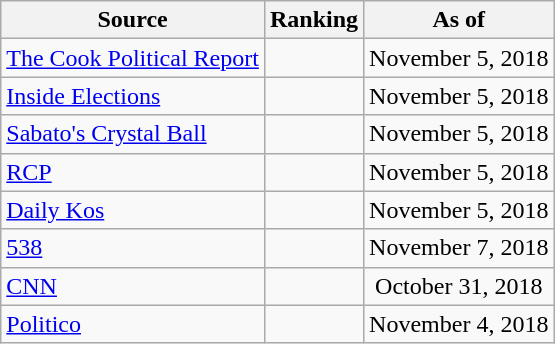<table class="wikitable" style="text-align:center">
<tr>
<th>Source</th>
<th>Ranking</th>
<th>As of</th>
</tr>
<tr>
<td align=left><a href='#'>The Cook Political Report</a></td>
<td></td>
<td>November 5, 2018</td>
</tr>
<tr>
<td align=left><a href='#'>Inside Elections</a></td>
<td></td>
<td>November 5, 2018</td>
</tr>
<tr>
<td align=left><a href='#'>Sabato's Crystal Ball</a></td>
<td></td>
<td>November 5, 2018</td>
</tr>
<tr>
<td align="left"><a href='#'>RCP</a></td>
<td></td>
<td>November 5, 2018</td>
</tr>
<tr>
<td align="left"><a href='#'>Daily Kos</a></td>
<td></td>
<td>November 5, 2018</td>
</tr>
<tr>
<td align="left"><a href='#'>538</a></td>
<td></td>
<td>November 7, 2018</td>
</tr>
<tr>
<td align="left"><a href='#'>CNN</a></td>
<td></td>
<td>October 31, 2018</td>
</tr>
<tr>
<td align="left"><a href='#'>Politico</a></td>
<td></td>
<td>November 4, 2018</td>
</tr>
</table>
